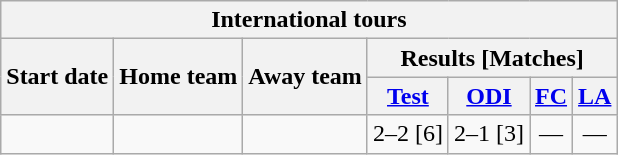<table class="wikitable">
<tr>
<th colspan="7">International tours</th>
</tr>
<tr>
<th rowspan="2">Start date</th>
<th rowspan="2">Home team</th>
<th rowspan="2">Away team</th>
<th colspan="4">Results [Matches]</th>
</tr>
<tr>
<th><a href='#'>Test</a></th>
<th><a href='#'>ODI</a></th>
<th><a href='#'>FC</a></th>
<th><a href='#'>LA</a></th>
</tr>
<tr>
<td><a href='#'></a></td>
<td></td>
<td></td>
<td>2–2 [6]</td>
<td>2–1 [3]</td>
<td ; style="text-align:center">—</td>
<td ; style="text-align:center">—</td>
</tr>
</table>
